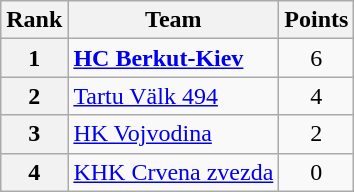<table class="wikitable" style="text-align: center;">
<tr>
<th>Rank</th>
<th>Team</th>
<th>Points</th>
</tr>
<tr>
<th>1</th>
<td style="text-align: left;"> <strong><a href='#'>HC Berkut-Kiev</a></strong></td>
<td>6</td>
</tr>
<tr>
<th>2</th>
<td style="text-align: left;"> <a href='#'>Tartu Välk 494</a></td>
<td>4</td>
</tr>
<tr>
<th>3</th>
<td style="text-align: left;"> <a href='#'>HK Vojvodina</a></td>
<td>2</td>
</tr>
<tr>
<th>4</th>
<td style="text-align: left;"> <a href='#'>KHK Crvena zvezda</a></td>
<td>0</td>
</tr>
</table>
